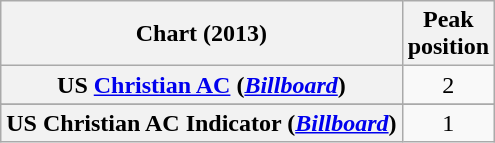<table class="wikitable sortable plainrowheaders" style="text-align:center">
<tr>
<th scope="col">Chart (2013)</th>
<th scope="col">Peak<br> position</th>
</tr>
<tr>
<th scope="row">US <a href='#'>Christian AC</a> (<em><a href='#'>Billboard</a></em>)</th>
<td>2</td>
</tr>
<tr>
</tr>
<tr>
</tr>
<tr>
<th scope="row">US Christian AC Indicator (<em><a href='#'>Billboard</a></em>)</th>
<td align="center">1</td>
</tr>
</table>
